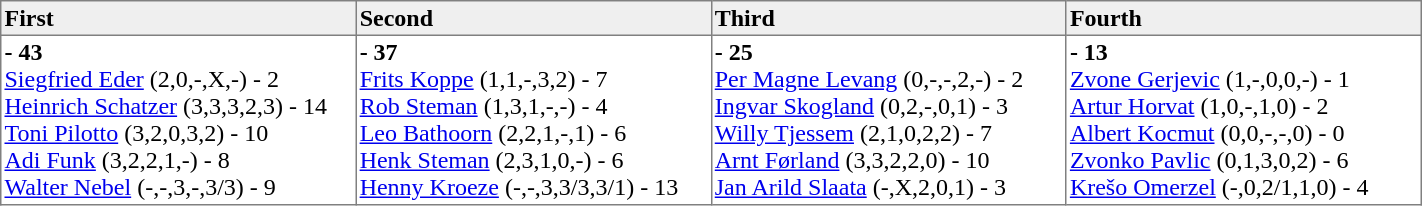<table border=1 cellpadding=2 cellspacing=0 width=75% style="border-collapse:collapse">
<tr align=left style="background:#efefef;">
<th width=20%>First</th>
<th width=20%>Second</th>
<th width=20%>Third</th>
<th width=20%>Fourth</th>
</tr>
<tr align=left>
<td valign=top><strong> - 43</strong><br><a href='#'>Siegfried Eder</a> (2,0,-,X,-) - 2 <br><a href='#'>Heinrich Schatzer</a> (3,3,3,2,3) - 14 <br><a href='#'>Toni Pilotto</a> (3,2,0,3,2) - 10 <br><a href='#'>Adi Funk</a> (3,2,2,1,-) - 8<br><a href='#'>Walter Nebel</a> (-,-,3,-,3/3) - 9</td>
<td valign=top><strong> - 37</strong><br><a href='#'>Frits Koppe</a> (1,1,-,3,2) - 7 <br><a href='#'>Rob Steman</a> (1,3,1,-,-) - 4 <br><a href='#'>Leo Bathoorn</a> (2,2,1,-,1) - 6 <br><a href='#'>Henk Steman</a> (2,3,1,0,-) - 6 <br><a href='#'>Henny Kroeze</a> (-,-,3,3/3,3/1) - 13</td>
<td valign=top><strong> - 25</strong><br><a href='#'>Per Magne Levang</a> (0,-,-,2,-) - 2 <br><a href='#'>Ingvar Skogland</a> (0,2,-,0,1) - 3<br><a href='#'>Willy Tjessem</a> (2,1,0,2,2) - 7 <br><a href='#'>Arnt Førland</a> (3,3,2,2,0) - 10 <br><a href='#'>Jan Arild Slaata</a> (-,X,2,0,1) - 3</td>
<td valign=top><strong> - 13</strong><br><a href='#'>Zvone Gerjevic</a> (1,-,0,0,-) - 1 <br><a href='#'>Artur Horvat</a> (1,0,-,1,0) - 2 <br><a href='#'>Albert Kocmut</a> (0,0,-,-,0) - 0 <br><a href='#'>Zvonko Pavlic</a> (0,1,3,0,2) - 6 <br><a href='#'>Krešo Omerzel</a> (-,0,2/1,1,0) - 4</td>
</tr>
</table>
